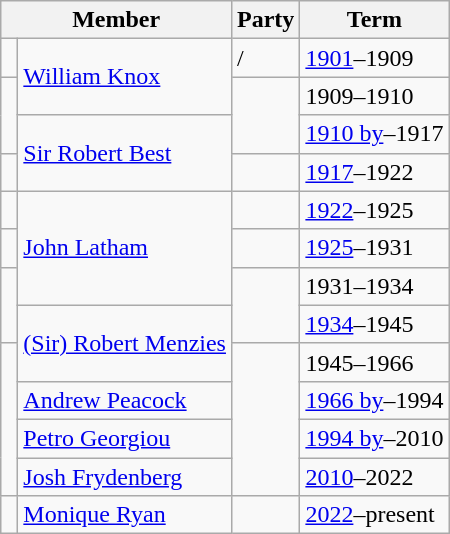<table class="wikitable">
<tr>
<th colspan="2">Member</th>
<th>Party</th>
<th>Term</th>
</tr>
<tr>
<td> </td>
<td rowspan="2"><a href='#'>William Knox</a></td>
<td>/</td>
<td><a href='#'>1901</a>–1909</td>
</tr>
<tr>
<td rowspan=2 > </td>
<td rowspan=2></td>
<td>1909–1910</td>
</tr>
<tr>
<td rowspan=2><a href='#'>Sir Robert Best</a></td>
<td><a href='#'>1910 by</a>–1917</td>
</tr>
<tr>
<td> </td>
<td></td>
<td><a href='#'>1917</a>–1922</td>
</tr>
<tr>
<td> </td>
<td rowspan=3><a href='#'>John Latham</a></td>
<td></td>
<td><a href='#'>1922</a>–1925</td>
</tr>
<tr>
<td> </td>
<td></td>
<td><a href='#'>1925</a>–1931</td>
</tr>
<tr>
<td rowspan=2 > </td>
<td rowspan=2></td>
<td>1931–1934</td>
</tr>
<tr>
<td rowspan=2><a href='#'>(Sir) Robert Menzies</a></td>
<td><a href='#'>1934</a>–1945</td>
</tr>
<tr>
<td rowspan=4 > </td>
<td rowspan=4></td>
<td>1945–1966</td>
</tr>
<tr>
<td><a href='#'>Andrew Peacock</a></td>
<td><a href='#'>1966 by</a>–1994</td>
</tr>
<tr>
<td><a href='#'>Petro Georgiou</a></td>
<td><a href='#'>1994 by</a>–2010</td>
</tr>
<tr>
<td><a href='#'>Josh Frydenberg</a></td>
<td><a href='#'>2010</a>–2022</td>
</tr>
<tr>
<td> </td>
<td><a href='#'>Monique Ryan</a></td>
<td></td>
<td><a href='#'>2022</a>–present</td>
</tr>
</table>
